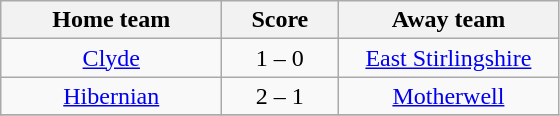<table class="wikitable" style="text-align: center">
<tr>
<th width=140>Home team</th>
<th width=70>Score</th>
<th width=140>Away team</th>
</tr>
<tr>
<td><a href='#'>Clyde</a></td>
<td>1 – 0</td>
<td><a href='#'>East Stirlingshire</a></td>
</tr>
<tr>
<td><a href='#'>Hibernian</a></td>
<td>2 – 1</td>
<td><a href='#'>Motherwell</a></td>
</tr>
<tr>
</tr>
</table>
